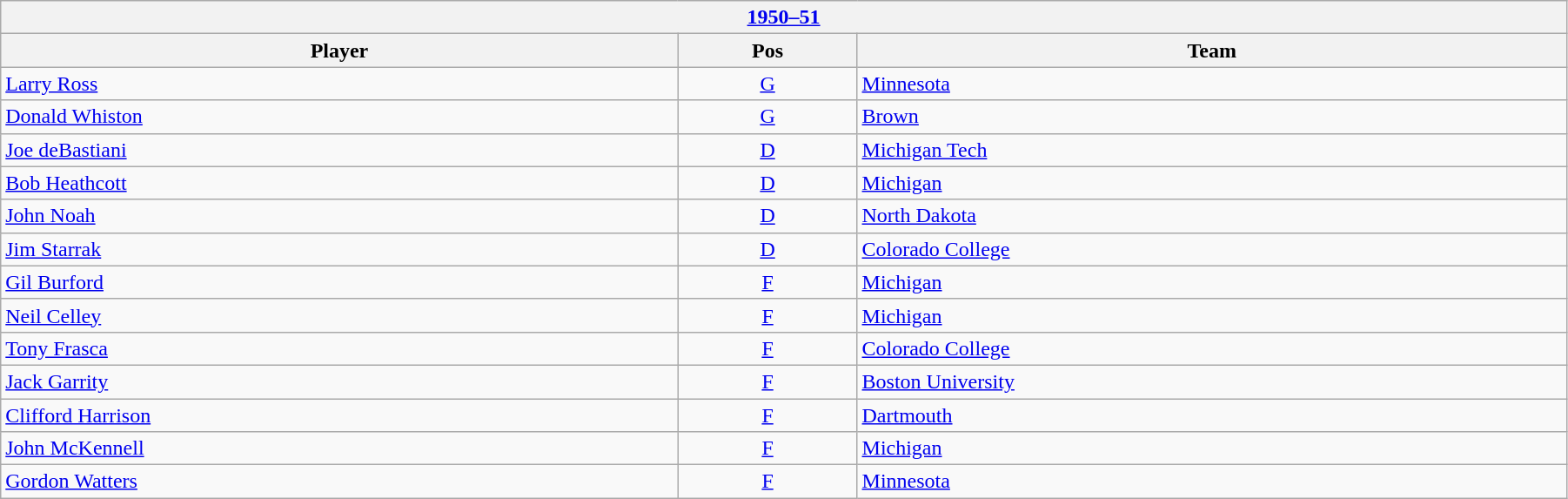<table class="wikitable" width=95%>
<tr>
<th colspan=3><a href='#'>1950–51</a></th>
</tr>
<tr>
<th>Player</th>
<th>Pos</th>
<th>Team</th>
</tr>
<tr>
<td><a href='#'>Larry Ross</a></td>
<td style="text-align:center;"><a href='#'>G</a></td>
<td><a href='#'>Minnesota</a></td>
</tr>
<tr>
<td><a href='#'>Donald Whiston</a></td>
<td style="text-align:center;"><a href='#'>G</a></td>
<td><a href='#'>Brown</a></td>
</tr>
<tr>
<td><a href='#'>Joe deBastiani</a></td>
<td style="text-align:center;"><a href='#'>D</a></td>
<td><a href='#'>Michigan Tech</a></td>
</tr>
<tr>
<td><a href='#'>Bob Heathcott</a></td>
<td style="text-align:center;"><a href='#'>D</a></td>
<td><a href='#'>Michigan</a></td>
</tr>
<tr>
<td><a href='#'>John Noah</a></td>
<td style="text-align:center;"><a href='#'>D</a></td>
<td><a href='#'>North Dakota</a></td>
</tr>
<tr>
<td><a href='#'>Jim Starrak</a></td>
<td style="text-align:center;"><a href='#'>D</a></td>
<td><a href='#'>Colorado College</a></td>
</tr>
<tr>
<td><a href='#'>Gil Burford</a></td>
<td style="text-align:center;"><a href='#'>F</a></td>
<td><a href='#'>Michigan</a></td>
</tr>
<tr>
<td><a href='#'>Neil Celley</a></td>
<td style="text-align:center;"><a href='#'>F</a></td>
<td><a href='#'>Michigan</a></td>
</tr>
<tr>
<td><a href='#'>Tony Frasca</a></td>
<td style="text-align:center;"><a href='#'>F</a></td>
<td><a href='#'>Colorado College</a></td>
</tr>
<tr>
<td><a href='#'>Jack Garrity</a></td>
<td style="text-align:center;"><a href='#'>F</a></td>
<td><a href='#'>Boston University</a></td>
</tr>
<tr>
<td><a href='#'>Clifford Harrison</a></td>
<td style="text-align:center;"><a href='#'>F</a></td>
<td><a href='#'>Dartmouth</a></td>
</tr>
<tr>
<td><a href='#'>John McKennell</a></td>
<td style="text-align:center;"><a href='#'>F</a></td>
<td><a href='#'>Michigan</a></td>
</tr>
<tr>
<td><a href='#'>Gordon Watters</a></td>
<td style="text-align:center;"><a href='#'>F</a></td>
<td><a href='#'>Minnesota</a></td>
</tr>
</table>
